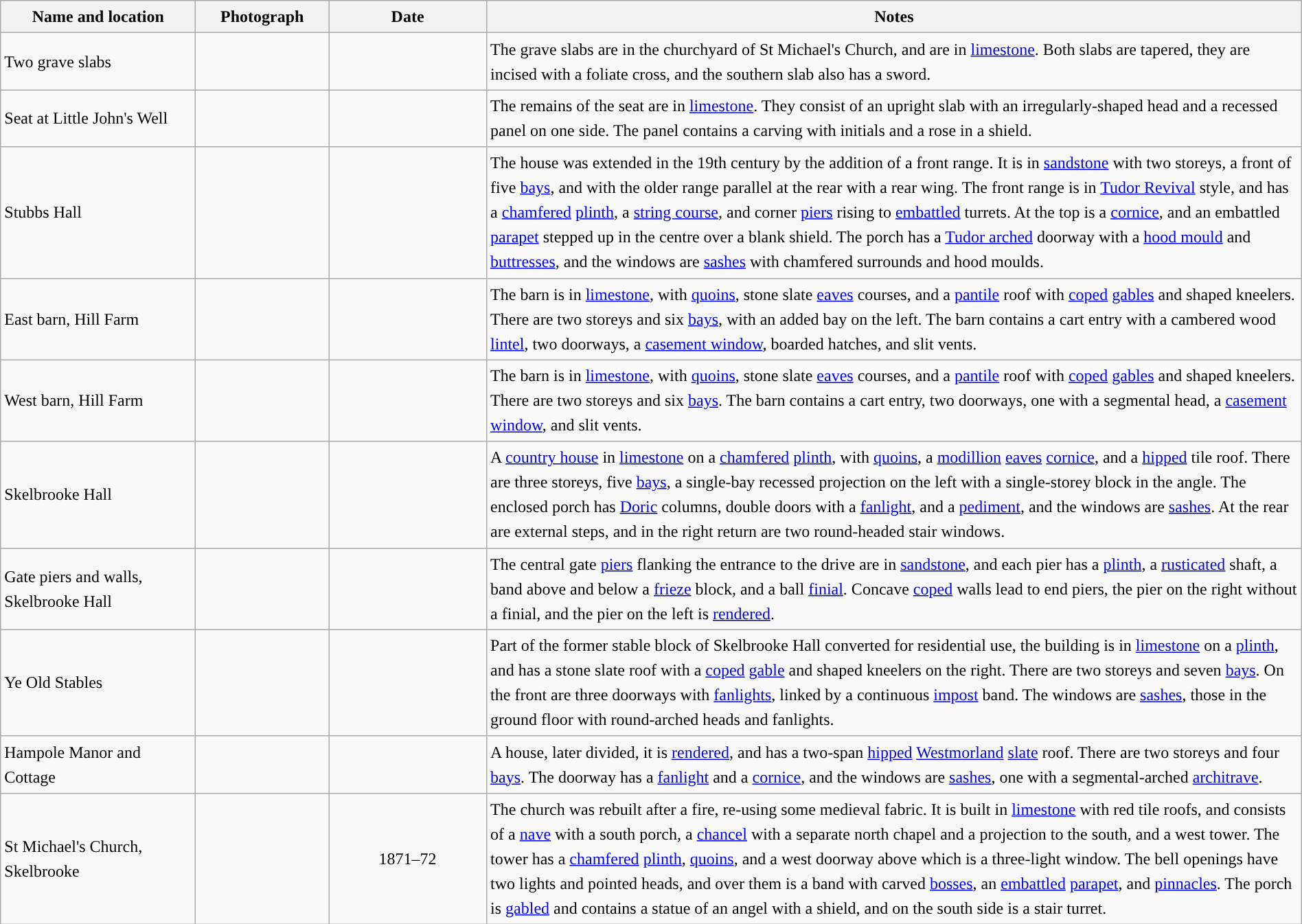<table class="wikitable sortable plainrowheaders" style="width:100%;border:0px;text-align:left;line-height:150%;">
<tr>
<th scope="col"  style="width:150px">Name and location</th>
<th scope="col"  style="width:100px" class="unsortable">Photograph</th>
<th scope="col"  style="width:120px">Date</th>
<th scope="col"  style="width:650px" class="unsortable">Notes</th>
</tr>
<tr>
<td>Two grave slabs<br><small></small></td>
<td></td>
<td align="center"></td>
<td>The grave slabs are in the churchyard of St Michael's Church, and are in <a href='#'>limestone</a>.  Both slabs are tapered, they are incised with a foliate cross, and the southern slab also has a sword.</td>
</tr>
<tr>
<td>Seat at Little John's Well<br><small></small></td>
<td></td>
<td align="center"></td>
<td>The remains of the seat are in <a href='#'>limestone</a>.  They consist of an upright slab with an irregularly-shaped head and a recessed panel on one side.  The panel contains a carving with initials and a rose in a shield.</td>
</tr>
<tr>
<td>Stubbs Hall<br><small></small></td>
<td></td>
<td align="center"></td>
<td>The house was extended in the 19th century by the addition of a front range.  It is in <a href='#'>sandstone</a> with two storeys, a front of five <a href='#'>bays</a>, and with the older range parallel at the rear with a rear wing.  The front range is in <a href='#'>Tudor Revival</a> style, and has a <a href='#'>chamfered</a> <a href='#'>plinth</a>, a <a href='#'>string course</a>, and corner <a href='#'>piers</a> rising to <a href='#'>embattled</a> turrets.  At the top is a <a href='#'>cornice</a>, and an embattled <a href='#'>parapet</a> stepped up in the centre over a blank shield.  The porch has a <a href='#'>Tudor arched</a> doorway with a <a href='#'>hood mould</a> and <a href='#'>buttresses</a>, and the windows are <a href='#'>sashes</a> with chamfered surrounds and hood moulds.</td>
</tr>
<tr>
<td>East barn, Hill Farm<br><small></small></td>
<td></td>
<td align="center"></td>
<td>The barn is in <a href='#'>limestone</a>, with <a href='#'>quoins</a>, stone slate <a href='#'>eaves</a> courses, and a <a href='#'>pantile</a> roof with <a href='#'>coped</a> <a href='#'>gables</a> and shaped kneelers.  There are two storeys and six <a href='#'>bays</a>, with an added bay on the left.  The barn contains a cart entry with a cambered wood <a href='#'>lintel</a>, two doorways, a <a href='#'>casement window</a>, boarded hatches, and slit vents.</td>
</tr>
<tr>
<td>West barn, Hill Farm<br><small></small></td>
<td></td>
<td align="center"></td>
<td>The barn is in <a href='#'>limestone</a>, with <a href='#'>quoins</a>, stone slate <a href='#'>eaves</a> courses, and a <a href='#'>pantile</a> roof with <a href='#'>coped</a> <a href='#'>gables</a> and shaped kneelers.  There are two storeys and six <a href='#'>bays</a>.  The barn contains a cart entry, two doorways, one with a segmental head, a <a href='#'>casement window</a>, and slit vents.</td>
</tr>
<tr>
<td>Skelbrooke Hall<br><small></small></td>
<td></td>
<td align="center"></td>
<td>A <a href='#'>country house</a> in <a href='#'>limestone</a> on a <a href='#'>chamfered</a> <a href='#'>plinth</a>, with <a href='#'>quoins</a>, a <a href='#'>modillion</a> <a href='#'>eaves</a> <a href='#'>cornice</a>, and a <a href='#'>hipped</a> tile roof.  There are three storeys, five <a href='#'>bays</a>, a single-bay recessed projection on the left with a single-storey block in the angle.  The enclosed porch has <a href='#'>Doric</a> columns, double doors with a <a href='#'>fanlight</a>, and a <a href='#'>pediment</a>, and the windows are <a href='#'>sashes</a>.  At the rear are external steps, and in the right return are two round-headed stair windows.</td>
</tr>
<tr>
<td>Gate piers and walls, Skelbrooke Hall<br><small></small></td>
<td></td>
<td align="center"></td>
<td>The central gate <a href='#'>piers</a> flanking the entrance to the drive are in <a href='#'>sandstone</a>, and each pier has a <a href='#'>plinth</a>, a <a href='#'>rusticated</a> shaft, a band above and below a <a href='#'>frieze</a> block, and a ball <a href='#'>finial</a>.  Concave <a href='#'>coped</a> walls lead to end piers, the pier on the right without a finial, and the pier on the left is <a href='#'>rendered</a>.</td>
</tr>
<tr>
<td>Ye Old Stables<br><small></small></td>
<td></td>
<td align="center"></td>
<td>Part of the former stable block of Skelbrooke Hall converted for residential use, the building is in <a href='#'>limestone</a> on a <a href='#'>plinth</a>, and has a stone slate roof with a <a href='#'>coped</a> <a href='#'>gable</a> and shaped kneelers on the right.  There are two storeys and seven <a href='#'>bays</a>.  On the front are three doorways with <a href='#'>fanlights</a>, linked by a continuous <a href='#'>impost</a> band.  The windows are <a href='#'>sashes</a>, those in the ground floor with round-arched heads and fanlights.</td>
</tr>
<tr>
<td>Hampole Manor and Cottage<br><small></small></td>
<td></td>
<td align="center"></td>
<td>A house, later divided, it is <a href='#'>rendered</a>, and has a two-span <a href='#'>hipped</a> <a href='#'>Westmorland</a> <a href='#'>slate</a> roof.  There are two storeys and four <a href='#'>bays</a>.  The doorway has a <a href='#'>fanlight</a> and a <a href='#'>cornice</a>, and the windows are <a href='#'>sashes</a>, one with a segmental-arched <a href='#'>architrave</a>.</td>
</tr>
<tr>
<td>St Michael's Church, Skelbrooke<br><small></small></td>
<td></td>
<td align="center">1871–72</td>
<td>The church was rebuilt after a fire, re-using some medieval fabric.  It is built in <a href='#'>limestone</a> with red tile roofs, and consists of a <a href='#'>nave</a> with a south porch, a <a href='#'>chancel</a> with a separate north chapel and a projection to the south, and a west tower.  The tower has a <a href='#'>chamfered</a> <a href='#'>plinth</a>, <a href='#'>quoins</a>, and a west doorway above which is a three-light window.  The bell openings have two lights and pointed heads, and over them is a band with carved <a href='#'>bosses</a>, an <a href='#'>embattled</a> <a href='#'>parapet</a>, and <a href='#'>pinnacles</a>.  The porch is <a href='#'>gabled</a> and contains a statue of an angel with a shield, and on the south side is a stair turret.</td>
</tr>
<tr>
</tr>
</table>
